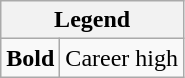<table class="wikitable mw-collapsible mw-collapsed">
<tr>
<th colspan="2">Legend</th>
</tr>
<tr>
<td><strong>Bold</strong></td>
<td>Career high</td>
</tr>
</table>
